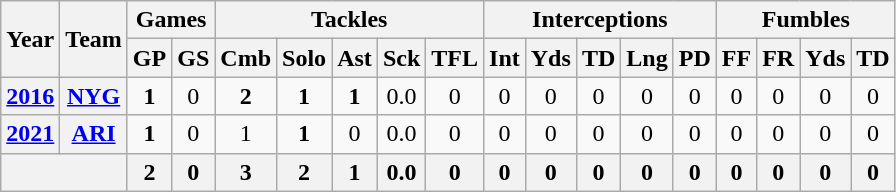<table class="wikitable" style="text-align:center">
<tr>
<th rowspan="2">Year</th>
<th rowspan="2">Team</th>
<th colspan="2">Games</th>
<th colspan="5">Tackles</th>
<th colspan="5">Interceptions</th>
<th colspan="4">Fumbles</th>
</tr>
<tr>
<th>GP</th>
<th>GS</th>
<th>Cmb</th>
<th>Solo</th>
<th>Ast</th>
<th>Sck</th>
<th>TFL</th>
<th>Int</th>
<th>Yds</th>
<th>TD</th>
<th>Lng</th>
<th>PD</th>
<th>FF</th>
<th>FR</th>
<th>Yds</th>
<th>TD</th>
</tr>
<tr>
<th><a href='#'>2016</a></th>
<th><a href='#'>NYG</a></th>
<td><strong>1</strong></td>
<td>0</td>
<td><strong>2</strong></td>
<td><strong>1</strong></td>
<td><strong>1</strong></td>
<td>0.0</td>
<td>0</td>
<td>0</td>
<td>0</td>
<td>0</td>
<td>0</td>
<td>0</td>
<td>0</td>
<td>0</td>
<td>0</td>
<td>0</td>
</tr>
<tr>
<th><a href='#'>2021</a></th>
<th><a href='#'>ARI</a></th>
<td><strong>1</strong></td>
<td>0</td>
<td>1</td>
<td><strong>1</strong></td>
<td>0</td>
<td>0.0</td>
<td>0</td>
<td>0</td>
<td>0</td>
<td>0</td>
<td>0</td>
<td>0</td>
<td>0</td>
<td>0</td>
<td>0</td>
<td>0</td>
</tr>
<tr>
<th colspan="2"></th>
<th>2</th>
<th>0</th>
<th>3</th>
<th>2</th>
<th>1</th>
<th>0.0</th>
<th>0</th>
<th>0</th>
<th>0</th>
<th>0</th>
<th>0</th>
<th>0</th>
<th>0</th>
<th>0</th>
<th>0</th>
<th>0</th>
</tr>
</table>
